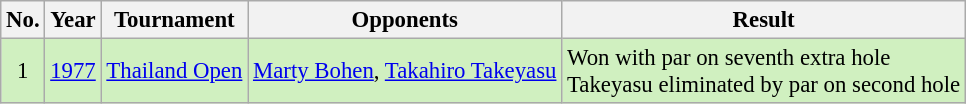<table class="wikitable" style="font-size:95%;">
<tr>
<th>No.</th>
<th>Year</th>
<th>Tournament</th>
<th>Opponents</th>
<th>Result</th>
</tr>
<tr style="background:#D0F0C0;">
<td align=center>1</td>
<td><a href='#'>1977</a></td>
<td><a href='#'>Thailand Open</a></td>
<td> <a href='#'>Marty Bohen</a>,  <a href='#'>Takahiro Takeyasu</a></td>
<td>Won with par on seventh extra hole<br>Takeyasu eliminated by par on second hole</td>
</tr>
</table>
